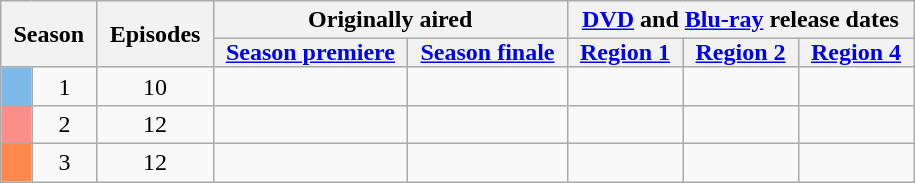<table class="wikitable" style="text-align:center">
<tr>
<th style="padding: 0 8px;" colspan="2" rowspan="2">Season</th>
<th style="padding: 0 8px;" rowspan="2">Episodes</th>
<th colspan="2">Originally aired</th>
<th style="padding:0 8px;" colspan="3"><a href='#'>DVD</a> and <a href='#'>Blu-ray</a> release dates</th>
</tr>
<tr>
<th style="padding: 0 8px;"><a href='#'>Season premiere</a></th>
<th style="padding: 0 8px;"><a href='#'>Season finale</a></th>
<th style="padding:0 8px;"><a href='#'>Region 1</a></th>
<th style="padding:0 8px;"><a href='#'>Region 2</a></th>
<th style="padding:0 8px;"><a href='#'>Region 4</a></th>
</tr>
<tr>
<td style="background: #7cb9e8;"></td>
<td>1</td>
<td>10</td>
<td></td>
<td></td>
<td style="padding: 0px 8px"></td>
<td></td>
<td></td>
</tr>
<tr>
<td style="background: #F98D87;"></td>
<td>2</td>
<td>12</td>
<td></td>
<td></td>
<td></td>
<td></td>
<td></td>
</tr>
<tr>
<td style="background: #FF884D;"></td>
<td>3</td>
<td>12</td>
<td></td>
<td></td>
<td></td>
<td></td>
<td></td>
</tr>
</table>
